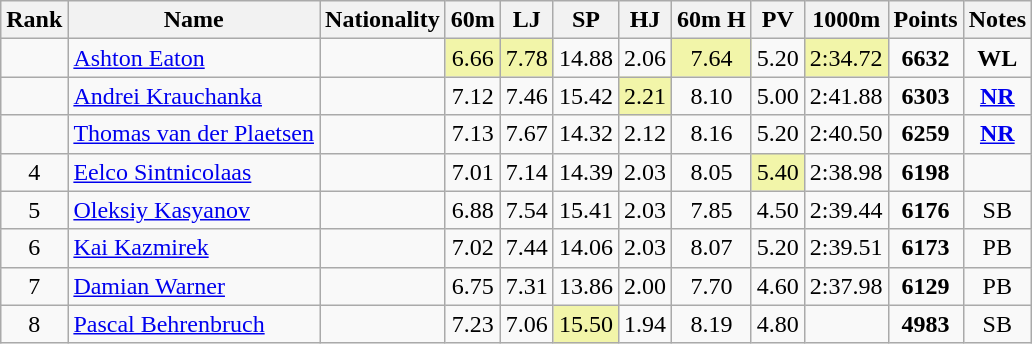<table class="wikitable sortable" style="text-align:center">
<tr>
<th>Rank</th>
<th>Name</th>
<th>Nationality</th>
<th>60m</th>
<th>LJ</th>
<th>SP</th>
<th>HJ</th>
<th>60m H</th>
<th>PV</th>
<th>1000m</th>
<th>Points</th>
<th>Notes</th>
</tr>
<tr>
<td></td>
<td align=left><a href='#'>Ashton Eaton</a></td>
<td align=left></td>
<td bgcolor=#F2F5A9>6.66</td>
<td bgcolor=#F2F5A9>7.78</td>
<td>14.88</td>
<td>2.06</td>
<td bgcolor=#F2F5A9>7.64</td>
<td>5.20</td>
<td bgcolor=#F2F5A9>2:34.72</td>
<td><strong>6632</strong></td>
<td><strong>WL</strong></td>
</tr>
<tr>
<td></td>
<td align=left><a href='#'>Andrei Krauchanka</a></td>
<td align=left></td>
<td>7.12</td>
<td>7.46</td>
<td>15.42</td>
<td bgcolor=#F2F5A9>2.21</td>
<td>8.10</td>
<td>5.00</td>
<td>2:41.88</td>
<td><strong>6303</strong></td>
<td><strong><a href='#'>NR</a></strong></td>
</tr>
<tr>
<td></td>
<td align=left><a href='#'>Thomas van der Plaetsen</a></td>
<td align=left></td>
<td>7.13</td>
<td>7.67</td>
<td>14.32</td>
<td>2.12</td>
<td>8.16</td>
<td>5.20</td>
<td>2:40.50</td>
<td><strong>6259</strong></td>
<td><strong><a href='#'>NR</a></strong></td>
</tr>
<tr>
<td>4</td>
<td align=left><a href='#'>Eelco Sintnicolaas</a></td>
<td align=left></td>
<td>7.01</td>
<td>7.14</td>
<td>14.39</td>
<td>2.03</td>
<td>8.05</td>
<td bgcolor=#F2F5A9>5.40</td>
<td>2:38.98</td>
<td><strong>6198</strong></td>
<td></td>
</tr>
<tr>
<td>5</td>
<td align=left><a href='#'>Oleksiy Kasyanov</a></td>
<td align=left></td>
<td>6.88</td>
<td>7.54</td>
<td>15.41</td>
<td>2.03</td>
<td>7.85</td>
<td>4.50</td>
<td>2:39.44</td>
<td><strong>6176</strong></td>
<td>SB</td>
</tr>
<tr>
<td>6</td>
<td align=left><a href='#'>Kai Kazmirek</a></td>
<td align=left></td>
<td>7.02</td>
<td>7.44</td>
<td>14.06</td>
<td>2.03</td>
<td>8.07</td>
<td>5.20</td>
<td>2:39.51</td>
<td><strong>6173</strong></td>
<td>PB</td>
</tr>
<tr>
<td>7</td>
<td align=left><a href='#'>Damian Warner</a></td>
<td align=left></td>
<td>6.75</td>
<td>7.31</td>
<td>13.86</td>
<td>2.00</td>
<td>7.70</td>
<td>4.60</td>
<td>2:37.98</td>
<td><strong>6129</strong></td>
<td>PB</td>
</tr>
<tr>
<td>8</td>
<td align=left><a href='#'>Pascal Behrenbruch</a></td>
<td align=left></td>
<td>7.23</td>
<td>7.06</td>
<td bgcolor=#F2F5A9>15.50</td>
<td>1.94</td>
<td>8.19</td>
<td>4.80</td>
<td></td>
<td><strong>4983</strong></td>
<td>SB</td>
</tr>
</table>
